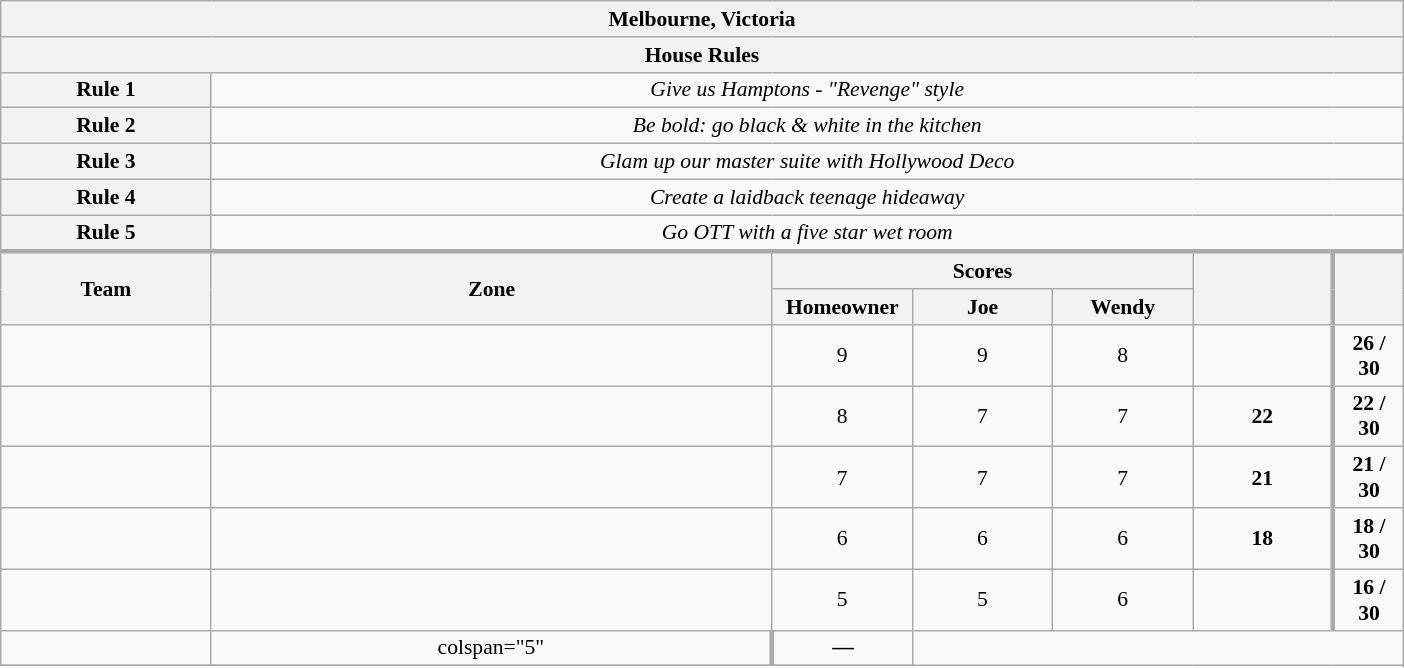<table class="wikitable plainrowheaders" style="text-align:center; font-size:90%; width:65em;">
<tr>
<th colspan="7" >Melbourne, Victoria</th>
</tr>
<tr>
<th colspan="7">House Rules</th>
</tr>
<tr>
<th>Rule 1</th>
<td colspan="6"><em>Give us Hamptons - "Revenge" style</em></td>
</tr>
<tr>
<th>Rule 2</th>
<td colspan="6"><em>Be bold: go black & white in the kitchen</em></td>
</tr>
<tr>
<th>Rule 3</th>
<td colspan="6"><em>Glam up our master suite with Hollywood Deco</em></td>
</tr>
<tr>
<th>Rule 4</th>
<td colspan="6"><em>Create a laidback teenage hideaway</em></td>
</tr>
<tr>
<th>Rule 5</th>
<td colspan="6"><em>Go OTT with a five star wet room</em></td>
</tr>
<tr style="border-top:3px solid #aaa;">
<th rowspan="2">Team</th>
<th rowspan="2" style="width:40%;">Zone</th>
<th colspan="3" style="width:40%;">Scores</th>
<th rowspan="2" style="width:10%;"></th>
<th rowspan="2" style="width:10%; border-left:3px solid #aaa;"></th>
</tr>
<tr>
<th style="width:10%;">Homeowner</th>
<th style="width:10%;">Joe</th>
<th style="width:10%;">Wendy</th>
</tr>
<tr>
<td style="width:15%;"></td>
<td></td>
<td>9</td>
<td>9</td>
<td>8</td>
<td></td>
<td style="border-left:3px solid #aaa;"><strong>26 / 30</strong></td>
</tr>
<tr>
<td style="width:15%;"></td>
<td></td>
<td>8</td>
<td>7</td>
<td>7</td>
<td><strong>22</strong></td>
<td style="border-left:3px solid #aaa;"><strong>22 / 30</strong></td>
</tr>
<tr>
<td style="width:15%;"></td>
<td></td>
<td>7</td>
<td>7</td>
<td>7</td>
<td><strong>21</strong></td>
<td style="border-left:3px solid #aaa;"><strong>21 / 30</strong></td>
</tr>
<tr>
<td style="width:15%;"></td>
<td></td>
<td>6</td>
<td>6</td>
<td>6</td>
<td><strong>18</strong></td>
<td style="border-left:3px solid #aaa;"><strong>18 / 30</strong></td>
</tr>
<tr>
<td style="width:15%;"></td>
<td></td>
<td>5</td>
<td>5</td>
<td>6</td>
<td></td>
<td style="border-left:3px solid #aaa;"><strong>16 / 30</strong></td>
</tr>
<tr>
<td style="width:15%;"></td>
<td>colspan="5" </td>
<td style="border-left:3px solid #aaa;"><strong>—</strong></td>
</tr>
<tr>
</tr>
</table>
